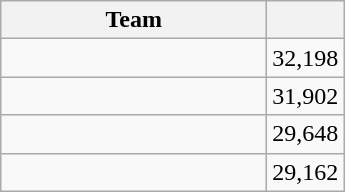<table class="wikitable" style="display:inline-table;">
<tr>
<th width=170>Team</th>
<th></th>
</tr>
<tr>
<td></td>
<td align=right>32,198</td>
</tr>
<tr>
<td></td>
<td align=right>31,902</td>
</tr>
<tr>
<td></td>
<td align=right>29,648</td>
</tr>
<tr>
<td></td>
<td align=right>29,162</td>
</tr>
</table>
